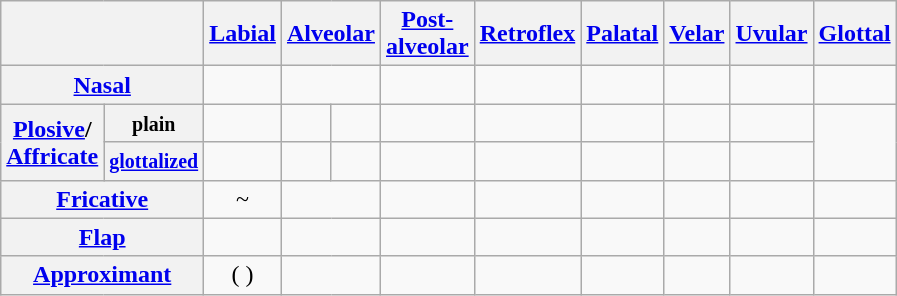<table class="wikitable" style="text-align: center">
<tr>
<th colspan="2"></th>
<th><a href='#'>Labial</a></th>
<th colspan="2"><a href='#'>Alveolar</a></th>
<th><a href='#'>Post-<br>alveolar</a></th>
<th><a href='#'>Retroflex</a></th>
<th><a href='#'>Palatal</a></th>
<th><a href='#'>Velar</a></th>
<th><a href='#'>Uvular</a></th>
<th><a href='#'>Glottal</a></th>
</tr>
<tr>
<th colspan="2"><a href='#'>Nasal</a></th>
<td> </td>
<td colspan="2"> </td>
<td></td>
<td></td>
<td></td>
<td></td>
<td></td>
<td></td>
</tr>
<tr>
<th rowspan="2"><a href='#'>Plosive</a>/<br><a href='#'>Affricate</a></th>
<th><small>plain</small></th>
<td> </td>
<td> </td>
<td> </td>
<td> </td>
<td> </td>
<td></td>
<td> </td>
<td> </td>
<td rowspan="2"> </td>
</tr>
<tr>
<th><small><a href='#'>glottalized</a></small></th>
<td> </td>
<td> </td>
<td> </td>
<td> </td>
<td> </td>
<td></td>
<td> </td>
<td> </td>
</tr>
<tr>
<th colspan="2"><a href='#'>Fricative</a></th>
<td> ~  </td>
<td colspan="2"> </td>
<td> </td>
<td> </td>
<td></td>
<td></td>
<td> </td>
<td></td>
</tr>
<tr>
<th colspan="2"><a href='#'>Flap</a></th>
<td></td>
<td colspan="2"> </td>
<td></td>
<td></td>
<td></td>
<td></td>
<td></td>
<td></td>
</tr>
<tr>
<th colspan="2"><a href='#'>Approximant</a></th>
<td>( )</td>
<td colspan="2"> </td>
<td></td>
<td></td>
<td> </td>
<td></td>
<td></td>
<td></td>
</tr>
</table>
